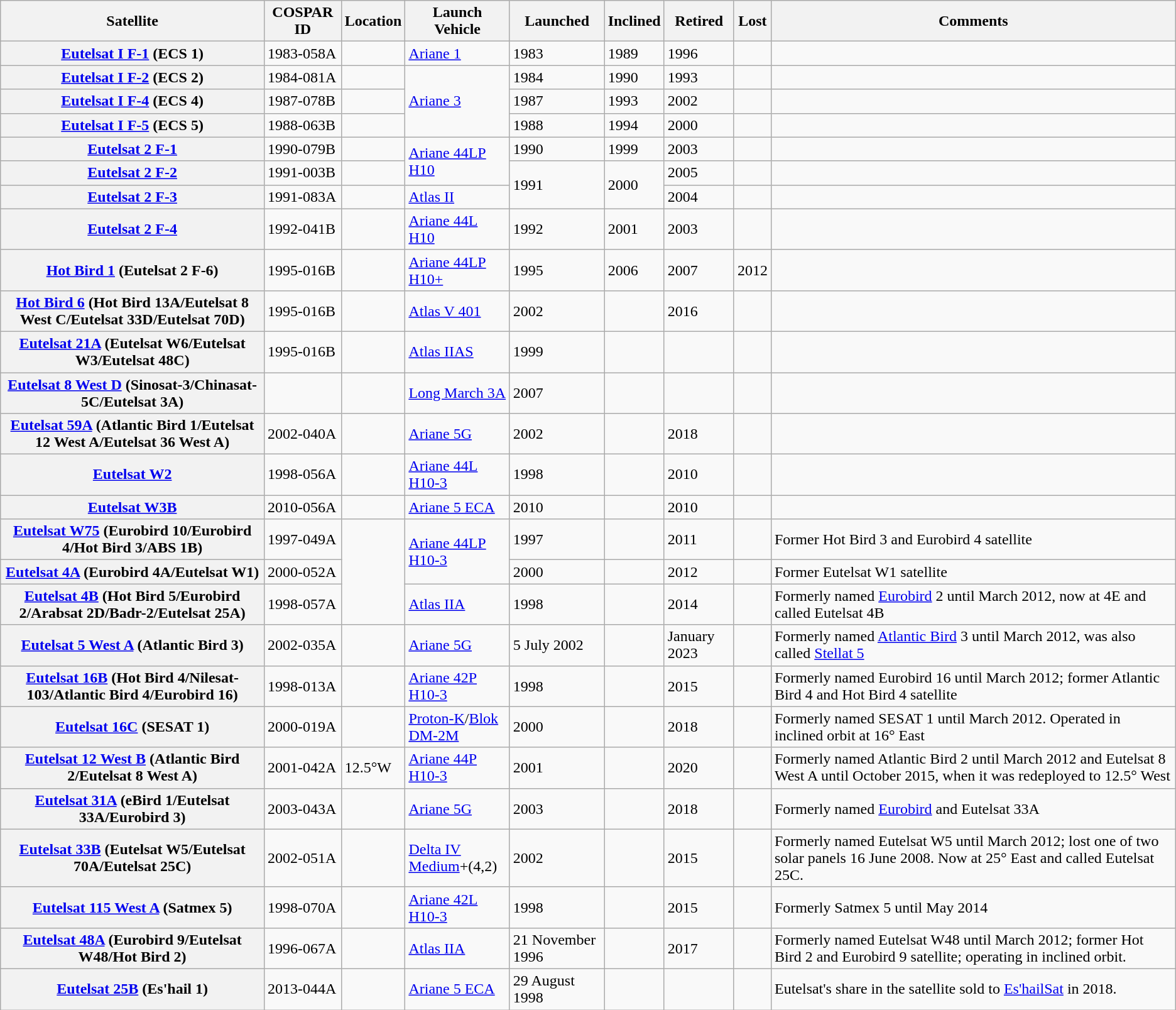<table class="wikitable sortable" style="text-align:left;">
<tr>
<th>Satellite</th>
<th>COSPAR ID</th>
<th data-sort-type="number">Location</th>
<th>Launch Vehicle</th>
<th>Launched</th>
<th>Inclined</th>
<th>Retired</th>
<th>Lost</th>
<th>Comments</th>
</tr>
<tr>
<th><a href='#'>Eutelsat I F-1</a> (ECS 1)</th>
<td>1983-058A</td>
<td></td>
<td><a href='#'>Ariane 1</a></td>
<td>1983</td>
<td>1989</td>
<td>1996</td>
<td></td>
<td></td>
</tr>
<tr>
<th><a href='#'>Eutelsat I F-2</a> (ECS 2)</th>
<td>1984-081A</td>
<td></td>
<td rowspan="3"><a href='#'>Ariane 3</a></td>
<td>1984</td>
<td>1990</td>
<td>1993</td>
<td></td>
<td></td>
</tr>
<tr>
<th><a href='#'>Eutelsat I F-4</a> (ECS 4)</th>
<td>1987-078B</td>
<td></td>
<td>1987</td>
<td>1993</td>
<td>2002</td>
<td></td>
<td></td>
</tr>
<tr>
<th><a href='#'>Eutelsat I F-5</a> (ECS 5)</th>
<td>1988-063B</td>
<td></td>
<td>1988</td>
<td>1994</td>
<td>2000</td>
<td></td>
<td></td>
</tr>
<tr>
<th><a href='#'>Eutelsat 2 F-1</a></th>
<td>1990-079B</td>
<td></td>
<td rowspan="2"><a href='#'>Ariane 44LP H10</a></td>
<td>1990</td>
<td>1999</td>
<td>2003</td>
<td></td>
<td></td>
</tr>
<tr>
<th><a href='#'>Eutelsat 2 F-2</a></th>
<td>1991-003B</td>
<td></td>
<td rowspan="2">1991</td>
<td rowspan="2">2000</td>
<td>2005</td>
<td></td>
<td></td>
</tr>
<tr>
<th><a href='#'>Eutelsat 2 F-3</a></th>
<td>1991-083A</td>
<td></td>
<td><a href='#'>Atlas II</a></td>
<td>2004</td>
<td></td>
<td></td>
</tr>
<tr>
<th><a href='#'>Eutelsat 2 F-4</a></th>
<td>1992-041B</td>
<td></td>
<td><a href='#'>Ariane 44L H10</a></td>
<td>1992</td>
<td>2001</td>
<td>2003</td>
<td></td>
<td></td>
</tr>
<tr>
<th><a href='#'>Hot Bird 1</a> (Eutelsat 2 F-6)</th>
<td>1995-016B</td>
<td></td>
<td><a href='#'>Ariane 44LP H10+</a></td>
<td>1995</td>
<td>2006</td>
<td>2007</td>
<td>2012</td>
<td></td>
</tr>
<tr>
<th><a href='#'>Hot Bird 6</a> (Hot Bird 13A/Eutelsat 8 West C/Eutelsat 33D/Eutelsat 70D)</th>
<td>1995-016B</td>
<td></td>
<td><a href='#'>Atlas V 401</a></td>
<td>2002</td>
<td></td>
<td>2016</td>
<td></td>
<td></td>
</tr>
<tr>
<th><a href='#'>Eutelsat 21A</a> (Eutelsat W6/Eutelsat W3/Eutelsat 48C)</th>
<td>1995-016B</td>
<td></td>
<td><a href='#'>Atlas IIAS</a></td>
<td>1999</td>
<td></td>
<td></td>
<td></td>
<td></td>
</tr>
<tr>
<th><a href='#'>Eutelsat 8 West D</a> (Sinosat-3/Chinasat-5C/Eutelsat 3A)</th>
<td></td>
<td></td>
<td><a href='#'>Long March 3A</a></td>
<td>2007</td>
<td></td>
<td></td>
<td></td>
<td></td>
</tr>
<tr>
<th><a href='#'>Eutelsat 59A</a> (Atlantic Bird 1/Eutelsat 12 West A/Eutelsat 36 West A)</th>
<td>2002-040A</td>
<td></td>
<td><a href='#'>Ariane 5G</a></td>
<td>2002</td>
<td></td>
<td>2018</td>
<td></td>
<td></td>
</tr>
<tr>
<th><a href='#'>Eutelsat W2</a></th>
<td>1998-056A</td>
<td></td>
<td><a href='#'>Ariane 44L H10-3</a></td>
<td>1998</td>
<td></td>
<td>2010</td>
<td></td>
<td></td>
</tr>
<tr>
<th><a href='#'>Eutelsat W3B</a></th>
<td>2010-056A</td>
<td></td>
<td><a href='#'>Ariane 5 ECA</a></td>
<td>2010</td>
<td></td>
<td>2010</td>
<td></td>
<td></td>
</tr>
<tr>
<th><a href='#'>Eutelsat W75</a> (Eurobird 10/Eurobird 4/Hot Bird 3/ABS 1B)</th>
<td>1997-049A</td>
<td rowspan="3"></td>
<td rowspan="2"><a href='#'>Ariane 44LP H10-3</a></td>
<td>1997</td>
<td></td>
<td>2011</td>
<td></td>
<td>Former Hot Bird 3 and Eurobird 4 satellite</td>
</tr>
<tr>
<th><a href='#'>Eutelsat 4A</a> (Eurobird 4A/Eutelsat W1)</th>
<td>2000-052A</td>
<td>2000</td>
<td></td>
<td>2012</td>
<td></td>
<td>Former Eutelsat W1 satellite</td>
</tr>
<tr>
<th><a href='#'>Eutelsat 4B</a> (Hot Bird 5/Eurobird 2/Arabsat 2D/Badr-2/Eutelsat 25A)</th>
<td>1998-057A</td>
<td><a href='#'>Atlas IIA</a></td>
<td>1998</td>
<td></td>
<td>2014</td>
<td></td>
<td>Formerly named <a href='#'>Eurobird</a> 2 until March 2012, now at 4E and called Eutelsat 4B</td>
</tr>
<tr>
<th><a href='#'>Eutelsat 5 West A</a> (Atlantic Bird 3)</th>
<td>2002-035A</td>
<td></td>
<td><a href='#'>Ariane 5G</a></td>
<td>5 July 2002</td>
<td></td>
<td>January 2023</td>
<td></td>
<td>Formerly named <a href='#'>Atlantic Bird</a> 3 until March 2012, was also called <a href='#'>Stellat 5</a></td>
</tr>
<tr>
<th><a href='#'>Eutelsat 16B</a> (Hot Bird 4/Nilesat-103/Atlantic Bird 4/Eurobird 16)</th>
<td>1998-013A</td>
<td></td>
<td><a href='#'>Ariane 42P H10-3</a></td>
<td>1998</td>
<td></td>
<td>2015</td>
<td></td>
<td>Formerly named Eurobird 16 until March 2012; former Atlantic Bird 4 and Hot Bird 4 satellite</td>
</tr>
<tr>
<th><a href='#'>Eutelsat 16C</a> (SESAT 1)</th>
<td>2000-019A</td>
<td></td>
<td><a href='#'>Proton-K</a>/<a href='#'>Blok DM-2M</a></td>
<td>2000</td>
<td></td>
<td>2018</td>
<td></td>
<td>Formerly named SESAT 1 until March 2012. Operated in inclined orbit at 16° East</td>
</tr>
<tr>
<th><a href='#'>Eutelsat 12 West B</a> (Atlantic Bird 2/Eutelsat 8 West A)</th>
<td>2001-042A</td>
<td>12.5°W</td>
<td><a href='#'>Ariane 44P H10-3</a></td>
<td>2001</td>
<td></td>
<td>2020</td>
<td></td>
<td>Formerly named Atlantic Bird 2 until March 2012 and Eutelsat 8 West A until October 2015, when it was redeployed to 12.5° West</td>
</tr>
<tr>
<th><a href='#'>Eutelsat 31A</a> (eBird 1/Eutelsat 33A/Eurobird 3)</th>
<td>2003-043A</td>
<td></td>
<td><a href='#'>Ariane 5G</a></td>
<td>2003</td>
<td></td>
<td>2018</td>
<td></td>
<td>Formerly named <a href='#'>Eurobird</a> and Eutelsat 33A</td>
</tr>
<tr>
<th><a href='#'>Eutelsat 33B</a> (Eutelsat W5/Eutelsat 70A/Eutelsat 25C)</th>
<td>2002-051A</td>
<td></td>
<td><a href='#'>Delta IV Medium</a>+(4,2)</td>
<td>2002</td>
<td></td>
<td>2015</td>
<td></td>
<td>Formerly named Eutelsat W5 until March 2012; lost one of two solar panels 16 June 2008. Now at 25° East and called Eutelsat 25C.</td>
</tr>
<tr>
<th><a href='#'>Eutelsat 115 West A</a> (Satmex 5)</th>
<td>1998-070A</td>
<td></td>
<td><a href='#'>Ariane 42L H10-3</a></td>
<td>1998</td>
<td></td>
<td>2015</td>
<td></td>
<td>Formerly Satmex 5 until May 2014</td>
</tr>
<tr>
<th><a href='#'>Eutelsat 48A</a> (Eurobird 9/Eutelsat W48/Hot Bird 2)</th>
<td>1996-067A</td>
<td></td>
<td><a href='#'>Atlas IIA</a></td>
<td>21 November 1996</td>
<td></td>
<td>2017</td>
<td></td>
<td>Formerly named Eutelsat W48 until March 2012; former Hot Bird 2 and Eurobird 9 satellite; operating in inclined orbit.</td>
</tr>
<tr>
<th><a href='#'>Eutelsat 25B</a> (Es'hail 1)</th>
<td>2013-044A</td>
<td></td>
<td><a href='#'>Ariane 5 ECA</a></td>
<td>29 August 1998</td>
<td></td>
<td></td>
<td></td>
<td>Eutelsat's share in the satellite sold to <a href='#'>Es'hailSat</a> in 2018.</td>
</tr>
</table>
